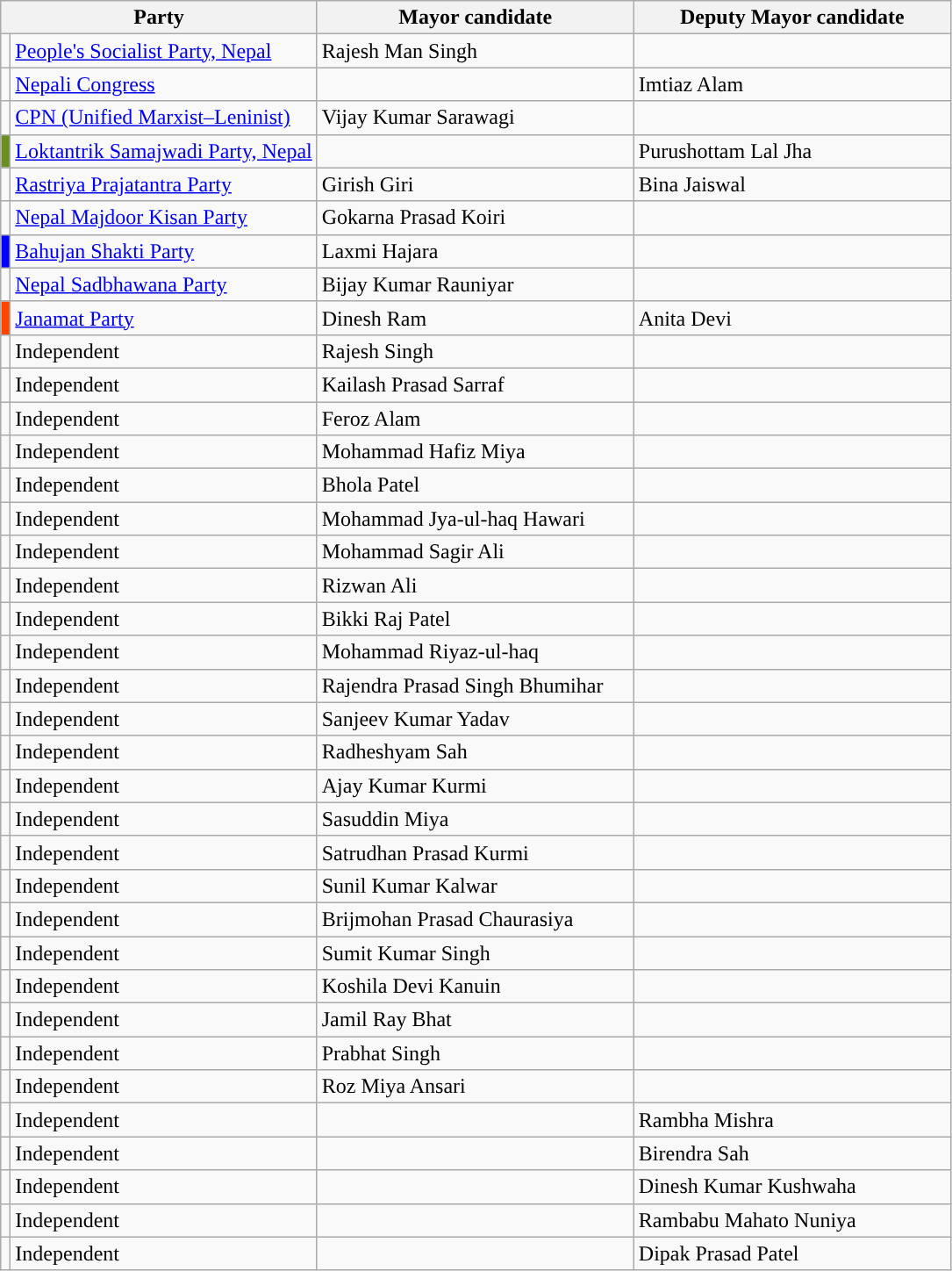<table class="wikitable">
<tr>
<th colspan="2">Party</th>
<th style="width: 175pt;">Mayor candidate</th>
<th style="width: 175pt;">Deputy Mayor candidate</th>
</tr>
<tr>
<td style="background-color:"></td>
<td><a href='#'>People's Socialist Party, Nepal</a></td>
<td>Rajesh Man Singh</td>
<td></td>
</tr>
<tr>
<td style="background-color:"></td>
<td><a href='#'>Nepali Congress</a></td>
<td></td>
<td>Imtiaz Alam</td>
</tr>
<tr>
<td style="background-color:"></td>
<td><a href='#'>CPN (Unified Marxist–Leninist)</a></td>
<td>Vijay Kumar Sarawagi</td>
<td></td>
</tr>
<tr>
<td style="background-color:olivedrab;"></td>
<td><a href='#'>Loktantrik Samajwadi Party, Nepal</a></td>
<td></td>
<td>Purushottam Lal Jha</td>
</tr>
<tr>
<td style="background-color:"></td>
<td><a href='#'>Rastriya Prajatantra Party</a></td>
<td>Girish Giri</td>
<td>Bina Jaiswal</td>
</tr>
<tr>
<td style="background-color:"></td>
<td><a href='#'>Nepal Majdoor Kisan Party</a></td>
<td>Gokarna Prasad Koiri</td>
<td></td>
</tr>
<tr>
<td style="background-color:blue;"></td>
<td><a href='#'>Bahujan Shakti Party</a></td>
<td>Laxmi Hajara</td>
<td></td>
</tr>
<tr>
<td style="background-color:"></td>
<td><a href='#'>Nepal Sadbhawana Party</a></td>
<td>Bijay Kumar Rauniyar</td>
<td></td>
</tr>
<tr>
<td style="background-color:orangered;"></td>
<td><a href='#'>Janamat Party</a></td>
<td>Dinesh Ram</td>
<td>Anita Devi</td>
</tr>
<tr>
<td></td>
<td>Independent</td>
<td>Rajesh Singh</td>
<td></td>
</tr>
<tr>
<td></td>
<td>Independent</td>
<td>Kailash Prasad Sarraf</td>
<td></td>
</tr>
<tr>
<td></td>
<td>Independent</td>
<td>Feroz Alam</td>
<td></td>
</tr>
<tr>
<td></td>
<td>Independent</td>
<td>Mohammad Hafiz Miya</td>
<td></td>
</tr>
<tr>
<td></td>
<td>Independent</td>
<td>Bhola Patel</td>
<td></td>
</tr>
<tr>
<td></td>
<td>Independent</td>
<td>Mohammad Jya-ul-haq Hawari</td>
<td></td>
</tr>
<tr>
<td></td>
<td>Independent</td>
<td>Mohammad Sagir Ali</td>
<td></td>
</tr>
<tr>
<td></td>
<td>Independent</td>
<td>Rizwan Ali</td>
<td></td>
</tr>
<tr>
<td></td>
<td>Independent</td>
<td>Bikki Raj Patel</td>
<td></td>
</tr>
<tr>
<td></td>
<td>Independent</td>
<td>Mohammad Riyaz-ul-haq</td>
<td></td>
</tr>
<tr>
<td></td>
<td>Independent</td>
<td>Rajendra Prasad Singh Bhumihar</td>
<td></td>
</tr>
<tr>
<td></td>
<td>Independent</td>
<td>Sanjeev Kumar Yadav</td>
<td></td>
</tr>
<tr>
<td></td>
<td>Independent</td>
<td>Radheshyam Sah</td>
<td></td>
</tr>
<tr>
<td></td>
<td>Independent</td>
<td>Ajay Kumar Kurmi</td>
<td></td>
</tr>
<tr>
<td></td>
<td>Independent</td>
<td>Sasuddin Miya</td>
<td></td>
</tr>
<tr>
<td></td>
<td>Independent</td>
<td>Satrudhan Prasad Kurmi</td>
<td></td>
</tr>
<tr>
<td></td>
<td>Independent</td>
<td>Sunil Kumar Kalwar</td>
<td></td>
</tr>
<tr>
<td></td>
<td>Independent</td>
<td>Brijmohan Prasad Chaurasiya</td>
<td></td>
</tr>
<tr>
<td></td>
<td>Independent</td>
<td>Sumit Kumar Singh</td>
<td></td>
</tr>
<tr>
<td></td>
<td>Independent</td>
<td>Koshila Devi Kanuin</td>
<td></td>
</tr>
<tr>
<td></td>
<td>Independent</td>
<td>Jamil Ray Bhat</td>
<td></td>
</tr>
<tr>
<td></td>
<td>Independent</td>
<td>Prabhat Singh</td>
<td></td>
</tr>
<tr>
<td></td>
<td>Independent</td>
<td>Roz Miya Ansari</td>
<td></td>
</tr>
<tr>
<td></td>
<td>Independent</td>
<td></td>
<td>Rambha Mishra</td>
</tr>
<tr>
<td></td>
<td>Independent</td>
<td></td>
<td>Birendra Sah</td>
</tr>
<tr>
<td></td>
<td>Independent</td>
<td></td>
<td>Dinesh Kumar Kushwaha</td>
</tr>
<tr>
<td></td>
<td>Independent</td>
<td></td>
<td>Rambabu Mahato Nuniya</td>
</tr>
<tr>
<td></td>
<td>Independent</td>
<td></td>
<td>Dipak Prasad Patel</td>
</tr>
</table>
